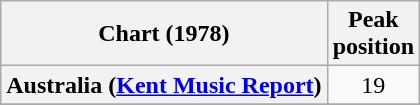<table class="wikitable sortable plainrowheaders" style="text-align:center">
<tr>
<th scope="col">Chart (1978)</th>
<th scope="col">Peak<br>position</th>
</tr>
<tr>
<th scope="row">Australia (<a href='#'>Kent Music Report</a>)</th>
<td>19</td>
</tr>
<tr>
</tr>
<tr>
</tr>
<tr>
</tr>
<tr>
</tr>
<tr>
</tr>
<tr>
</tr>
<tr>
</tr>
</table>
